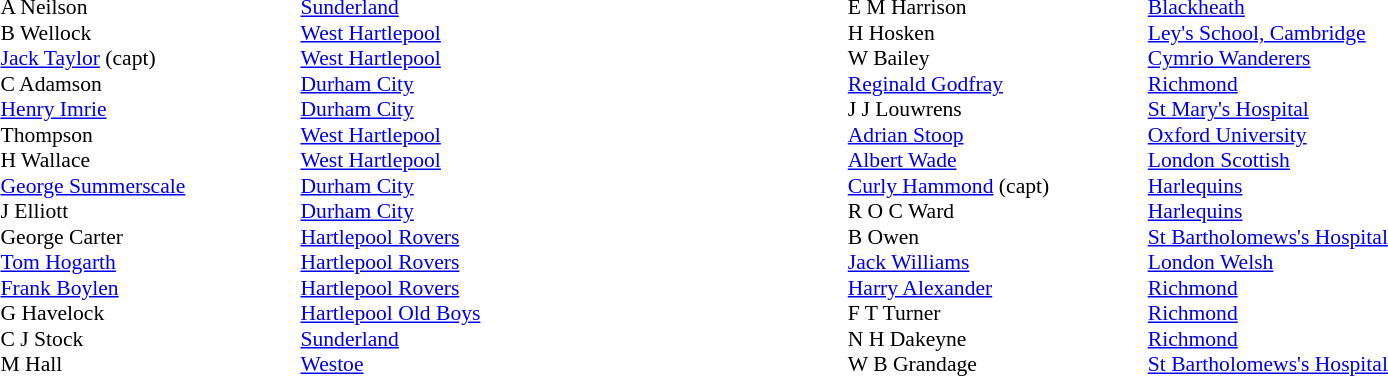<table width="80%">
<tr>
<td valign="top" width="50%"><br><table style="font-size: 90%" cellspacing="0" cellpadding="0">
<tr>
<th width="20"></th>
<th width="200"></th>
</tr>
<tr>
<td></td>
<td>A Neilson</td>
<td><a href='#'>Sunderland</a></td>
</tr>
<tr>
<td></td>
<td>B Wellock</td>
<td><a href='#'>West Hartlepool</a></td>
</tr>
<tr>
<td></td>
<td><a href='#'>Jack Taylor</a> (capt)</td>
<td><a href='#'>West Hartlepool</a></td>
</tr>
<tr>
<td></td>
<td>C Adamson</td>
<td><a href='#'>Durham City</a></td>
</tr>
<tr>
<td></td>
<td><a href='#'>Henry Imrie</a></td>
<td><a href='#'>Durham City</a></td>
</tr>
<tr>
<td></td>
<td>Thompson</td>
<td><a href='#'>West Hartlepool</a></td>
</tr>
<tr>
<td></td>
<td>H Wallace</td>
<td><a href='#'>West Hartlepool</a></td>
</tr>
<tr>
<td></td>
<td><a href='#'>George Summerscale</a></td>
<td><a href='#'>Durham City</a></td>
</tr>
<tr>
<td></td>
<td>J Elliott</td>
<td><a href='#'>Durham City</a></td>
</tr>
<tr>
<td></td>
<td>George Carter</td>
<td><a href='#'>Hartlepool Rovers</a></td>
</tr>
<tr>
<td></td>
<td><a href='#'>Tom Hogarth</a></td>
<td><a href='#'>Hartlepool Rovers</a></td>
</tr>
<tr>
<td></td>
<td><a href='#'>Frank Boylen</a></td>
<td><a href='#'>Hartlepool Rovers</a></td>
</tr>
<tr>
<td></td>
<td>G Havelock</td>
<td><a href='#'>Hartlepool Old Boys</a></td>
</tr>
<tr>
<td></td>
<td>C J Stock</td>
<td><a href='#'>Sunderland</a></td>
</tr>
<tr>
<td></td>
<td>M Hall</td>
<td><a href='#'>Westoe</a></td>
</tr>
<tr>
</tr>
</table>
</td>
<td valign="top" width="50%"><br><table style="font-size: 90%" cellspacing="0" cellpadding="0" align="center">
<tr>
<th width="20"></th>
<th width="200"></th>
</tr>
<tr>
<td></td>
<td>E M Harrison</td>
<td><a href='#'>Blackheath</a></td>
</tr>
<tr>
<td></td>
<td>H Hosken</td>
<td><a href='#'>Ley's School, Cambridge</a></td>
</tr>
<tr>
<td></td>
<td>W Bailey</td>
<td><a href='#'>Cymrio Wanderers</a></td>
</tr>
<tr>
<td></td>
<td><a href='#'>Reginald Godfray</a></td>
<td><a href='#'>Richmond</a></td>
</tr>
<tr>
<td></td>
<td>J J Louwrens</td>
<td><a href='#'>St Mary's Hospital</a></td>
</tr>
<tr>
<td></td>
<td><a href='#'>Adrian Stoop</a></td>
<td><a href='#'>Oxford University</a></td>
</tr>
<tr>
<td></td>
<td><a href='#'>Albert Wade</a></td>
<td><a href='#'>London Scottish</a></td>
</tr>
<tr>
<td></td>
<td><a href='#'>Curly Hammond</a> (capt)</td>
<td><a href='#'>Harlequins</a></td>
</tr>
<tr>
<td></td>
<td>R O C Ward</td>
<td><a href='#'>Harlequins</a></td>
</tr>
<tr>
<td></td>
<td>B Owen</td>
<td><a href='#'>St Bartholomews's Hospital</a></td>
</tr>
<tr>
<td></td>
<td><a href='#'>Jack Williams</a></td>
<td><a href='#'>London Welsh</a></td>
</tr>
<tr>
<td></td>
<td><a href='#'>Harry Alexander</a></td>
<td><a href='#'>Richmond</a></td>
</tr>
<tr>
<td></td>
<td>F T Turner</td>
<td><a href='#'>Richmond</a></td>
</tr>
<tr>
<td></td>
<td>N H Dakeyne</td>
<td><a href='#'>Richmond</a></td>
</tr>
<tr>
<td></td>
<td>W B Grandage</td>
<td><a href='#'>St Bartholomews's Hospital</a></td>
</tr>
<tr>
</tr>
</table>
</td>
</tr>
</table>
